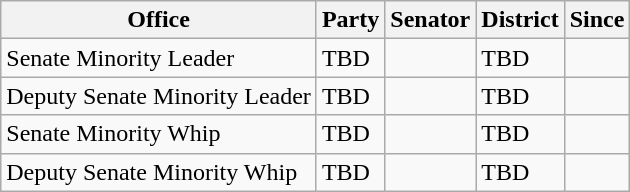<table class="sortable wikitable">
<tr>
<th>Office</th>
<th>Party</th>
<th>Senator</th>
<th>District</th>
<th>Since</th>
</tr>
<tr>
<td>Senate Minority Leader</td>
<td>TBD</td>
<td></td>
<td>TBD</td>
<td></td>
</tr>
<tr>
<td>Deputy Senate Minority Leader</td>
<td>TBD</td>
<td></td>
<td>TBD</td>
<td></td>
</tr>
<tr>
<td>Senate Minority Whip</td>
<td>TBD</td>
<td></td>
<td>TBD</td>
<td></td>
</tr>
<tr>
<td>Deputy Senate Minority Whip</td>
<td>TBD</td>
<td></td>
<td>TBD</td>
<td></td>
</tr>
</table>
